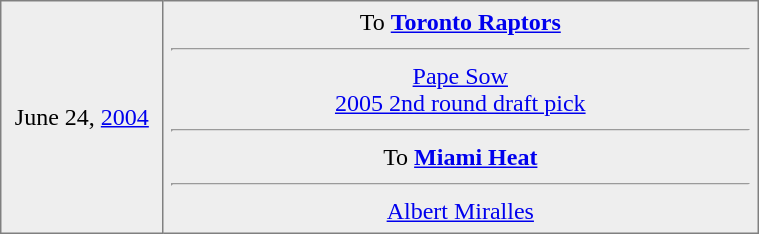<table border="1" style="border-collapse:collapse; text-align:center; width:40%;"  cellpadding="5">
<tr style="background:#eee;">
<td style="width:12%">June 24, <a href='#'>2004</a></td>
<td style="width:44%" valign="top">To <strong><a href='#'>Toronto Raptors</a></strong><hr><a href='#'>Pape Sow</a><br><a href='#'>2005 2nd round draft pick</a><hr>To <strong><a href='#'>Miami Heat</a></strong><hr><a href='#'>Albert Miralles</a></td>
</tr>
</table>
